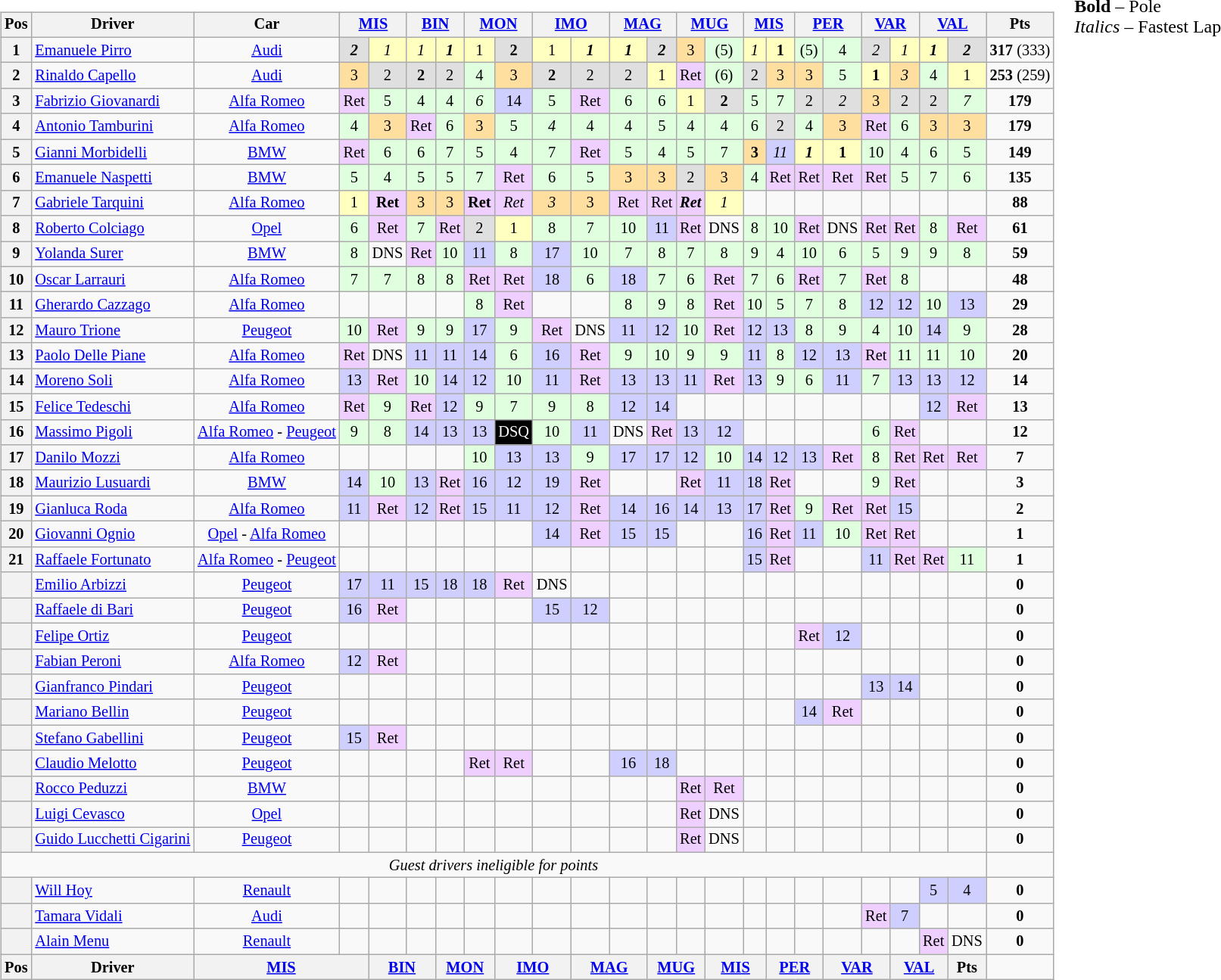<table>
<tr>
<td valign="top"><br><table align="left"| class="wikitable" style="font-size: 85%; text-align: center">
<tr valign="top">
<th valign="middle">Pos</th>
<th valign="middle">Driver</th>
<th valign="middle">Car</th>
<th colspan=2><a href='#'>MIS</a><br></th>
<th colspan=2><a href='#'>BIN</a><br></th>
<th colspan=2><a href='#'>MON</a><br></th>
<th colspan=2><a href='#'>IMO</a><br></th>
<th colspan=2><a href='#'>MAG</a><br></th>
<th colspan=2><a href='#'>MUG</a><br></th>
<th colspan=2><a href='#'>MIS</a><br></th>
<th colspan=2><a href='#'>PER</a><br></th>
<th colspan=2><a href='#'>VAR</a><br></th>
<th colspan=2><a href='#'>VAL</a><br></th>
<th valign="middle"> Pts </th>
</tr>
<tr>
<th>1</th>
<td align="left"> <a href='#'>Emanuele Pirro</a></td>
<td><a href='#'>Audi</a></td>
<td style="background:#dfdfdf;"><strong><em>2</em></strong></td>
<td style="background:#ffffbf;"><em>1</em></td>
<td style="background:#ffffbf;"><em>1</em></td>
<td style="background:#ffffbf;"><strong><em>1</em></strong></td>
<td style="background:#ffffbf;">1</td>
<td style="background:#dfdfdf;"><strong>2</strong></td>
<td style="background:#ffffbf;">1</td>
<td style="background:#ffffbf;"><strong><em>1</em></strong></td>
<td style="background:#ffffbf;"><strong><em>1</em></strong></td>
<td style="background:#dfdfdf;"><strong><em>2</em></strong></td>
<td style="background:#ffdf9f;">3</td>
<td style="background:#dfffdf;">(5)</td>
<td style="background:#ffffbf;"><em>1</em></td>
<td style="background:#ffffbf;"><strong>1</strong></td>
<td style="background:#dfffdf;">(5)</td>
<td style="background:#dfffdf;">4</td>
<td style="background:#dfdfdf;"><em>2</em></td>
<td style="background:#ffffbf;"><em>1</em></td>
<td style="background:#ffffbf;"><strong><em>1</em></strong></td>
<td style="background:#dfdfdf;"><strong><em>2</em></strong></td>
<td><strong>317</strong> (333)</td>
</tr>
<tr>
<th>2</th>
<td align="left"> <a href='#'>Rinaldo Capello</a></td>
<td><a href='#'>Audi</a></td>
<td style="background:#ffdf9f;">3</td>
<td style="background:#dfdfdf;">2</td>
<td style="background:#dfdfdf;"><strong>2</strong></td>
<td style="background:#dfdfdf;">2</td>
<td style="background:#dfffdf;">4</td>
<td style="background:#ffdf9f;">3</td>
<td style="background:#dfdfdf;"><strong>2</strong></td>
<td style="background:#dfdfdf;">2</td>
<td style="background:#dfdfdf;">2</td>
<td style="background:#ffffbf;">1</td>
<td style="background:#efcfff;">Ret</td>
<td style="background:#dfffdf;">(6)</td>
<td style="background:#dfdfdf;">2</td>
<td style="background:#ffdf9f;">3</td>
<td style="background:#ffdf9f;">3</td>
<td style="background:#dfffdf;">5</td>
<td style="background:#ffffbf;"><strong>1</strong></td>
<td style="background:#ffdf9f;"><em>3</em></td>
<td style="background:#dfffdf;">4</td>
<td style="background:#ffffbf;">1</td>
<td><strong>253</strong> (259)</td>
</tr>
<tr>
<th>3</th>
<td align="left"> <a href='#'>Fabrizio Giovanardi</a></td>
<td><a href='#'>Alfa Romeo</a></td>
<td style="background:#efcfff;">Ret</td>
<td style="background:#dfffdf;">5</td>
<td style="background:#dfffdf;">4</td>
<td style="background:#dfffdf;">4</td>
<td style="background:#dfffdf;"><em>6</em></td>
<td style="background:#CFCFFF;">14</td>
<td style="background:#dfffdf;">5</td>
<td style="background:#efcfff;">Ret</td>
<td style="background:#dfffdf;">6</td>
<td style="background:#dfffdf;">6</td>
<td style="background:#ffffbf;">1</td>
<td style="background:#dfdfdf;"><strong>2</strong></td>
<td style="background:#dfffdf;">5</td>
<td style="background:#dfffdf;">7</td>
<td style="background:#dfdfdf;">2</td>
<td style="background:#dfdfdf;"><em>2</em></td>
<td style="background:#ffdf9f;">3</td>
<td style="background:#dfdfdf;">2</td>
<td style="background:#dfdfdf;">2</td>
<td style="background:#dfffdf;"><em>7</em></td>
<td><strong>179</strong></td>
</tr>
<tr>
<th>4</th>
<td align="left"> <a href='#'>Antonio Tamburini</a></td>
<td><a href='#'>Alfa Romeo</a></td>
<td style="background:#dfffdf;">4</td>
<td style="background:#ffdf9f;">3</td>
<td style="background:#efcfff;">Ret</td>
<td style="background:#dfffdf;">6</td>
<td style="background:#ffdf9f;">3</td>
<td style="background:#dfffdf;">5</td>
<td style="background:#dfffdf;"><em>4</em></td>
<td style="background:#dfffdf;">4</td>
<td style="background:#dfffdf;">4</td>
<td style="background:#dfffdf;">5</td>
<td style="background:#dfffdf;">4</td>
<td style="background:#dfffdf;">4</td>
<td style="background:#dfffdf;">6</td>
<td style="background:#dfdfdf;">2</td>
<td style="background:#dfffdf;">4</td>
<td style="background:#ffdf9f;">3</td>
<td style="background:#efcfff;">Ret</td>
<td style="background:#dfffdf;">6</td>
<td style="background:#ffdf9f;">3</td>
<td style="background:#ffdf9f;">3</td>
<td><strong>179</strong></td>
</tr>
<tr>
<th>5</th>
<td align="left"> <a href='#'>Gianni Morbidelli</a></td>
<td><a href='#'>BMW</a></td>
<td style="background:#efcfff;">Ret</td>
<td style="background:#dfffdf;">6</td>
<td style="background:#dfffdf;">6</td>
<td style="background:#dfffdf;">7</td>
<td style="background:#dfffdf;">5</td>
<td style="background:#dfffdf;">4</td>
<td style="background:#dfffdf;">7</td>
<td style="background:#efcfff;">Ret</td>
<td style="background:#dfffdf;">5</td>
<td style="background:#dfffdf;">4</td>
<td style="background:#dfffdf;">5</td>
<td style="background:#dfffdf;">7</td>
<td style="background:#ffdf9f;"><strong>3</strong></td>
<td style="background:#CFCFFF;"><em>11</em></td>
<td style="background:#ffffbf;"><strong><em>1</em></strong></td>
<td style="background:#ffffbf;"><strong>1</strong></td>
<td style="background:#dfffdf;">10</td>
<td style="background:#dfffdf;">4</td>
<td style="background:#dfffdf;">6</td>
<td style="background:#dfffdf;">5</td>
<td><strong>149</strong></td>
</tr>
<tr>
<th>6</th>
<td align="left"> <a href='#'>Emanuele Naspetti</a></td>
<td><a href='#'>BMW</a></td>
<td style="background:#dfffdf;">5</td>
<td style="background:#dfffdf;">4</td>
<td style="background:#dfffdf;">5</td>
<td style="background:#dfffdf;">5</td>
<td style="background:#dfffdf;">7</td>
<td style="background:#efcfff;">Ret</td>
<td style="background:#dfffdf;">6</td>
<td style="background:#dfffdf;">5</td>
<td style="background:#ffdf9f;">3</td>
<td style="background:#ffdf9f;">3</td>
<td style="background:#dfdfdf;">2</td>
<td style="background:#ffdf9f;">3</td>
<td style="background:#dfffdf;">4</td>
<td style="background:#efcfff;">Ret</td>
<td style="background:#efcfff;">Ret</td>
<td style="background:#efcfff;">Ret</td>
<td style="background:#efcfff;">Ret</td>
<td style="background:#dfffdf;">5</td>
<td style="background:#dfffdf;">7</td>
<td style="background:#dfffdf;">6</td>
<td><strong>135</strong></td>
</tr>
<tr>
<th>7</th>
<td align="left"> <a href='#'>Gabriele Tarquini</a></td>
<td><a href='#'>Alfa Romeo</a></td>
<td style="background:#ffffbf;">1</td>
<td style="background:#efcfff;"><strong>Ret</strong></td>
<td style="background:#ffdf9f;">3</td>
<td style="background:#ffdf9f;">3</td>
<td style="background:#efcfff;"><strong>Ret</strong></td>
<td style="background:#efcfff;"><em>Ret</em></td>
<td style="background:#ffdf9f;"><em>3</em></td>
<td style="background:#ffdf9f;">3</td>
<td style="background:#efcfff;">Ret</td>
<td style="background:#efcfff;">Ret</td>
<td style="background:#efcfff;"><strong><em>Ret</em></strong></td>
<td style="background:#ffffbf;"><em>1</em></td>
<td></td>
<td></td>
<td></td>
<td></td>
<td></td>
<td></td>
<td></td>
<td></td>
<td><strong>88</strong></td>
</tr>
<tr>
<th>8</th>
<td align="left"> <a href='#'>Roberto Colciago</a></td>
<td><a href='#'>Opel</a></td>
<td style="background:#dfffdf;">6</td>
<td style="background:#efcfff;">Ret</td>
<td style="background:#dfffdf;">7</td>
<td style="background:#efcfff;">Ret</td>
<td style="background:#dfdfdf;">2</td>
<td style="background:#ffffbf;">1</td>
<td style="background:#dfffdf;">8</td>
<td style="background:#dfffdf;">7</td>
<td style="background:#dfffdf;">10</td>
<td style="background:#CFCFFF;">11</td>
<td style="background:#efcfff;">Ret</td>
<td>DNS</td>
<td style="background:#dfffdf;">8</td>
<td style="background:#dfffdf;">10</td>
<td style="background:#efcfff;">Ret</td>
<td>DNS</td>
<td style="background:#efcfff;">Ret</td>
<td style="background:#efcfff;">Ret</td>
<td style="background:#dfffdf;">8</td>
<td style="background:#efcfff;">Ret</td>
<td><strong>61</strong></td>
</tr>
<tr>
<th>9</th>
<td align="left"> <a href='#'>Yolanda Surer</a></td>
<td><a href='#'>BMW</a></td>
<td style="background:#dfffdf;">8</td>
<td>DNS</td>
<td style="background:#efcfff;">Ret</td>
<td style="background:#dfffdf;">10</td>
<td style="background:#CFCFFF;">11</td>
<td style="background:#dfffdf;">8</td>
<td style="background:#CFCFFF;">17</td>
<td style="background:#dfffdf;">10</td>
<td style="background:#dfffdf;">7</td>
<td style="background:#dfffdf;">8</td>
<td style="background:#dfffdf;">7</td>
<td style="background:#dfffdf;">8</td>
<td style="background:#dfffdf;">9</td>
<td style="background:#dfffdf;">4</td>
<td style="background:#dfffdf;">10</td>
<td style="background:#dfffdf;">6</td>
<td style="background:#dfffdf;">5</td>
<td style="background:#dfffdf;">9</td>
<td style="background:#dfffdf;">9</td>
<td style="background:#dfffdf;">8</td>
<td><strong>59</strong></td>
</tr>
<tr>
<th>10</th>
<td align="left"> <a href='#'>Oscar Larrauri</a></td>
<td><a href='#'>Alfa Romeo</a></td>
<td style="background:#dfffdf;">7</td>
<td style="background:#dfffdf;">7</td>
<td style="background:#dfffdf;">8</td>
<td style="background:#dfffdf;">8</td>
<td style="background:#efcfff;">Ret</td>
<td style="background:#efcfff;">Ret</td>
<td style="background:#CFCFFF;">18</td>
<td style="background:#dfffdf;">6</td>
<td style="background:#CFCFFF;">18</td>
<td style="background:#dfffdf;">7</td>
<td style="background:#dfffdf;">6</td>
<td style="background:#efcfff;">Ret</td>
<td style="background:#dfffdf;">7</td>
<td style="background:#dfffdf;">6</td>
<td style="background:#efcfff;">Ret</td>
<td style="background:#dfffdf;">7</td>
<td style="background:#efcfff;">Ret</td>
<td style="background:#dfffdf;">8</td>
<td></td>
<td></td>
<td><strong>48</strong></td>
</tr>
<tr>
<th>11</th>
<td align="left"> <a href='#'>Gherardo Cazzago</a></td>
<td><a href='#'>Alfa Romeo</a></td>
<td></td>
<td></td>
<td></td>
<td></td>
<td style="background:#dfffdf;">8</td>
<td style="background:#efcfff;">Ret</td>
<td></td>
<td></td>
<td style="background:#dfffdf;">8</td>
<td style="background:#dfffdf;">9</td>
<td style="background:#dfffdf;">8</td>
<td style="background:#efcfff;">Ret</td>
<td style="background:#dfffdf;">10</td>
<td style="background:#dfffdf;">5</td>
<td style="background:#dfffdf;">7</td>
<td style="background:#dfffdf;">8</td>
<td style="background:#CFCFFF;">12</td>
<td style="background:#CFCFFF;">12</td>
<td style="background:#dfffdf;">10</td>
<td style="background:#CFCFFF;">13</td>
<td><strong>29</strong></td>
</tr>
<tr>
<th>12</th>
<td align="left"> <a href='#'>Mauro Trione</a></td>
<td><a href='#'>Peugeot</a></td>
<td style="background:#dfffdf;">10</td>
<td style="background:#efcfff;">Ret</td>
<td style="background:#dfffdf;">9</td>
<td style="background:#dfffdf;">9</td>
<td style="background:#CFCFFF;">17</td>
<td style="background:#dfffdf;">9</td>
<td style="background:#efcfff;">Ret</td>
<td>DNS</td>
<td style="background:#CFCFFF;">11</td>
<td style="background:#CFCFFF;">12</td>
<td style="background:#dfffdf;">10</td>
<td style="background:#efcfff;">Ret</td>
<td style="background:#CFCFFF;">12</td>
<td style="background:#CFCFFF;">13</td>
<td style="background:#dfffdf;">8</td>
<td style="background:#dfffdf;">9</td>
<td style="background:#dfffdf;">4</td>
<td style="background:#dfffdf;">10</td>
<td style="background:#CFCFFF;">14</td>
<td style="background:#dfffdf;">9</td>
<td><strong>28</strong></td>
</tr>
<tr>
<th>13</th>
<td align="left"> <a href='#'>Paolo Delle Piane</a></td>
<td><a href='#'>Alfa Romeo</a></td>
<td style="background:#efcfff;">Ret</td>
<td>DNS</td>
<td style="background:#CFCFFF;">11</td>
<td style="background:#CFCFFF;">11</td>
<td style="background:#CFCFFF;">14</td>
<td style="background:#dfffdf;">6</td>
<td style="background:#CFCFFF;">16</td>
<td style="background:#efcfff;">Ret</td>
<td style="background:#dfffdf;">9</td>
<td style="background:#dfffdf;">10</td>
<td style="background:#dfffdf;">9</td>
<td style="background:#dfffdf;">9</td>
<td style="background:#CFCFFF;">11</td>
<td style="background:#dfffdf;">8</td>
<td style="background:#CFCFFF;">12</td>
<td style="background:#CFCFFF;">13</td>
<td style="background:#efcfff;">Ret</td>
<td style="background:#dfffdf;">11</td>
<td style="background:#dfffdf;">11</td>
<td style="background:#dfffdf;">10</td>
<td><strong>20</strong></td>
</tr>
<tr>
<th>14</th>
<td align="left"> <a href='#'>Moreno Soli</a></td>
<td><a href='#'>Alfa Romeo</a></td>
<td style="background:#CFCFFF;">13</td>
<td style="background:#efcfff;">Ret</td>
<td style="background:#dfffdf;">10</td>
<td style="background:#CFCFFF;">14</td>
<td style="background:#CFCFFF;">12</td>
<td style="background:#dfffdf;">10</td>
<td style="background:#CFCFFF;">11</td>
<td style="background:#efcfff;">Ret</td>
<td style="background:#CFCFFF;">13</td>
<td style="background:#CFCFFF;">13</td>
<td style="background:#CFCFFF;">11</td>
<td style="background:#efcfff;">Ret</td>
<td style="background:#CFCFFF;">13</td>
<td style="background:#dfffdf;">9</td>
<td style="background:#dfffdf;">6</td>
<td style="background:#CFCFFF;">11</td>
<td style="background:#dfffdf;">7</td>
<td style="background:#CFCFFF;">13</td>
<td style="background:#CFCFFF;">13</td>
<td style="background:#CFCFFF;">12</td>
<td><strong>14</strong></td>
</tr>
<tr>
<th>15</th>
<td align="left"> <a href='#'>Felice Tedeschi</a></td>
<td><a href='#'>Alfa Romeo</a></td>
<td style="background:#efcfff;">Ret</td>
<td style="background:#dfffdf;">9</td>
<td style="background:#efcfff;">Ret</td>
<td style="background:#CFCFFF;">12</td>
<td style="background:#dfffdf;">9</td>
<td style="background:#dfffdf;">7</td>
<td style="background:#dfffdf;">9</td>
<td style="background:#dfffdf;">8</td>
<td style="background:#CFCFFF;">12</td>
<td style="background:#CFCFFF;">14</td>
<td></td>
<td></td>
<td></td>
<td></td>
<td></td>
<td></td>
<td></td>
<td></td>
<td style="background:#CFCFFF;">12</td>
<td style="background:#efcfff;">Ret</td>
<td><strong>13</strong></td>
</tr>
<tr>
<th>16</th>
<td align="left"> <a href='#'>Massimo Pigoli</a></td>
<td><a href='#'>Alfa Romeo</a> - <a href='#'>Peugeot</a></td>
<td style="background:#dfffdf;">9</td>
<td style="background:#dfffdf;">8</td>
<td style="background:#CFCFFF;">14</td>
<td style="background:#CFCFFF;">13</td>
<td style="background:#CFCFFF;">13</td>
<td style="background:#000000; color:white;">DSQ</td>
<td style="background:#dfffdf;">10</td>
<td style="background:#CFCFFF;">11</td>
<td>DNS</td>
<td style="background:#efcfff;">Ret</td>
<td style="background:#CFCFFF;">13</td>
<td style="background:#CFCFFF;">12</td>
<td></td>
<td></td>
<td></td>
<td></td>
<td style="background:#dfffdf;">6</td>
<td style="background:#efcfff;">Ret</td>
<td></td>
<td></td>
<td><strong>12</strong></td>
</tr>
<tr>
<th>17</th>
<td align="left"> <a href='#'>Danilo Mozzi</a></td>
<td><a href='#'>Alfa Romeo</a></td>
<td></td>
<td></td>
<td></td>
<td></td>
<td style="background:#dfffdf;">10</td>
<td style="background:#CFCFFF;">13</td>
<td style="background:#CFCFFF;">13</td>
<td style="background:#dfffdf;">9</td>
<td style="background:#CFCFFF;">17</td>
<td style="background:#CFCFFF;">17</td>
<td style="background:#CFCFFF;">12</td>
<td style="background:#dfffdf;">10</td>
<td style="background:#CFCFFF;">14</td>
<td style="background:#CFCFFF;">12</td>
<td style="background:#CFCFFF;">13</td>
<td style="background:#efcfff;">Ret</td>
<td style="background:#dfffdf;">8</td>
<td style="background:#efcfff;">Ret</td>
<td style="background:#efcfff;">Ret</td>
<td style="background:#efcfff;">Ret</td>
<td><strong>7</strong></td>
</tr>
<tr>
<th>18</th>
<td align="left"> <a href='#'>Maurizio Lusuardi</a></td>
<td><a href='#'>BMW</a></td>
<td style="background:#CFCFFF;">14</td>
<td style="background:#dfffdf;">10</td>
<td style="background:#CFCFFF;">13</td>
<td style="background:#efcfff;">Ret</td>
<td style="background:#CFCFFF;">16</td>
<td style="background:#CFCFFF;">12</td>
<td style="background:#CFCFFF;">19</td>
<td style="background:#efcfff;">Ret</td>
<td></td>
<td></td>
<td style="background:#efcfff;">Ret</td>
<td style="background:#CFCFFF;">11</td>
<td style="background:#CFCFFF;">18</td>
<td style="background:#efcfff;">Ret</td>
<td></td>
<td></td>
<td style="background:#dfffdf;">9</td>
<td style="background:#efcfff;">Ret</td>
<td></td>
<td></td>
<td><strong>3</strong></td>
</tr>
<tr>
<th>19</th>
<td align="left"> <a href='#'>Gianluca Roda</a></td>
<td><a href='#'>Alfa Romeo</a></td>
<td style="background:#CFCFFF;">11</td>
<td style="background:#efcfff;">Ret</td>
<td style="background:#CFCFFF;">12</td>
<td style="background:#efcfff;">Ret</td>
<td style="background:#CFCFFF;">15</td>
<td style="background:#CFCFFF;">11</td>
<td style="background:#CFCFFF;">12</td>
<td style="background:#efcfff;">Ret</td>
<td style="background:#CFCFFF;">14</td>
<td style="background:#CFCFFF;">16</td>
<td style="background:#CFCFFF;">14</td>
<td style="background:#CFCFFF;">13</td>
<td style="background:#CFCFFF;">17</td>
<td style="background:#efcfff;">Ret</td>
<td style="background:#dfffdf;">9</td>
<td style="background:#efcfff;">Ret</td>
<td style="background:#efcfff;">Ret</td>
<td style="background:#CFCFFF;">15</td>
<td></td>
<td></td>
<td><strong>2</strong></td>
</tr>
<tr>
<th>20</th>
<td align="left"> <a href='#'>Giovanni Ognio</a></td>
<td><a href='#'>Opel</a> - <a href='#'>Alfa Romeo</a></td>
<td></td>
<td></td>
<td></td>
<td></td>
<td></td>
<td></td>
<td style="background:#CFCFFF;">14</td>
<td style="background:#efcfff;">Ret</td>
<td style="background:#CFCFFF;">15</td>
<td style="background:#CFCFFF;">15</td>
<td></td>
<td></td>
<td style="background:#CFCFFF;">16</td>
<td style="background:#efcfff;">Ret</td>
<td style="background:#CFCFFF;">11</td>
<td style="background:#dfffdf;">10</td>
<td style="background:#efcfff;">Ret</td>
<td style="background:#efcfff;">Ret</td>
<td></td>
<td></td>
<td><strong>1</strong></td>
</tr>
<tr>
<th>21</th>
<td align="left"> <a href='#'>Raffaele Fortunato</a></td>
<td><a href='#'>Alfa Romeo</a> - <a href='#'>Peugeot</a></td>
<td></td>
<td></td>
<td></td>
<td></td>
<td></td>
<td></td>
<td></td>
<td></td>
<td></td>
<td></td>
<td></td>
<td></td>
<td style="background:#CFCFFF;">15</td>
<td style="background:#efcfff;">Ret</td>
<td></td>
<td></td>
<td style="background:#CFCFFF;">11</td>
<td style="background:#efcfff;">Ret</td>
<td style="background:#efcfff;">Ret</td>
<td style="background:#dfffdf;">11</td>
<td><strong>1</strong></td>
</tr>
<tr>
<th></th>
<td align="left"> <a href='#'>Emilio Arbizzi</a></td>
<td><a href='#'>Peugeot</a></td>
<td style="background:#CFCFFF;">17</td>
<td style="background:#CFCFFF;">11</td>
<td style="background:#CFCFFF;">15</td>
<td style="background:#CFCFFF;">18</td>
<td style="background:#CFCFFF;">18</td>
<td style="background:#efcfff;">Ret</td>
<td>DNS</td>
<td></td>
<td></td>
<td></td>
<td></td>
<td></td>
<td></td>
<td></td>
<td></td>
<td></td>
<td></td>
<td></td>
<td></td>
<td></td>
<td><strong>0</strong></td>
</tr>
<tr>
<th></th>
<td align="left"> <a href='#'>Raffaele di Bari</a></td>
<td><a href='#'>Peugeot</a></td>
<td style="background:#CFCFFF;">16</td>
<td style="background:#efcfff;">Ret</td>
<td></td>
<td></td>
<td></td>
<td></td>
<td style="background:#CFCFFF;">15</td>
<td style="background:#CFCFFF;">12</td>
<td></td>
<td></td>
<td></td>
<td></td>
<td></td>
<td></td>
<td></td>
<td></td>
<td></td>
<td></td>
<td></td>
<td></td>
<td><strong>0</strong></td>
</tr>
<tr>
<th></th>
<td align="left"> <a href='#'>Felipe Ortiz</a></td>
<td><a href='#'>Peugeot</a></td>
<td></td>
<td></td>
<td></td>
<td></td>
<td></td>
<td></td>
<td></td>
<td></td>
<td></td>
<td></td>
<td></td>
<td></td>
<td></td>
<td></td>
<td style="background:#efcfff;">Ret</td>
<td style="background:#CFCFFF;">12</td>
<td></td>
<td></td>
<td></td>
<td></td>
<td><strong>0</strong></td>
</tr>
<tr>
<th></th>
<td align="left"> <a href='#'>Fabian Peroni</a></td>
<td><a href='#'>Alfa Romeo</a></td>
<td style="background:#CFCFFF;">12</td>
<td style="background:#efcfff;">Ret</td>
<td></td>
<td></td>
<td></td>
<td></td>
<td></td>
<td></td>
<td></td>
<td></td>
<td></td>
<td></td>
<td></td>
<td></td>
<td></td>
<td></td>
<td></td>
<td></td>
<td></td>
<td></td>
<td><strong>0</strong></td>
</tr>
<tr>
<th></th>
<td align="left"> <a href='#'>Gianfranco Pindari</a></td>
<td><a href='#'>Peugeot</a></td>
<td></td>
<td></td>
<td></td>
<td></td>
<td></td>
<td></td>
<td></td>
<td></td>
<td></td>
<td></td>
<td></td>
<td></td>
<td></td>
<td></td>
<td></td>
<td></td>
<td style="background:#CFCFFF;">13</td>
<td style="background:#CFCFFF;">14</td>
<td></td>
<td></td>
<td><strong>0</strong></td>
</tr>
<tr>
<th></th>
<td align="left"> <a href='#'>Mariano Bellin</a></td>
<td><a href='#'>Peugeot</a></td>
<td></td>
<td></td>
<td></td>
<td></td>
<td></td>
<td></td>
<td></td>
<td></td>
<td></td>
<td></td>
<td></td>
<td></td>
<td></td>
<td></td>
<td style="background:#CFCFFF;">14</td>
<td style="background:#efcfff;">Ret</td>
<td></td>
<td></td>
<td></td>
<td></td>
<td><strong>0</strong></td>
</tr>
<tr>
<th></th>
<td align="left"> <a href='#'>Stefano Gabellini</a></td>
<td><a href='#'>Peugeot</a></td>
<td style="background:#CFCFFF;">15</td>
<td style="background:#efcfff;">Ret</td>
<td></td>
<td></td>
<td></td>
<td></td>
<td></td>
<td></td>
<td></td>
<td></td>
<td></td>
<td></td>
<td></td>
<td></td>
<td></td>
<td></td>
<td></td>
<td></td>
<td></td>
<td></td>
<td><strong>0</strong></td>
</tr>
<tr>
<th></th>
<td align="left"> <a href='#'>Claudio Melotto</a></td>
<td><a href='#'>Peugeot</a></td>
<td></td>
<td></td>
<td></td>
<td></td>
<td style="background:#efcfff;">Ret</td>
<td style="background:#efcfff;">Ret</td>
<td></td>
<td></td>
<td style="background:#CFCFFF;">16</td>
<td style="background:#CFCFFF;">18</td>
<td></td>
<td></td>
<td></td>
<td></td>
<td></td>
<td></td>
<td></td>
<td></td>
<td></td>
<td></td>
<td><strong>0</strong></td>
</tr>
<tr>
<th></th>
<td align="left"> <a href='#'>Rocco Peduzzi</a></td>
<td><a href='#'>BMW</a></td>
<td></td>
<td></td>
<td></td>
<td></td>
<td></td>
<td></td>
<td></td>
<td></td>
<td></td>
<td></td>
<td style="background:#efcfff;">Ret</td>
<td style="background:#efcfff;">Ret</td>
<td></td>
<td></td>
<td></td>
<td></td>
<td></td>
<td></td>
<td></td>
<td></td>
<td><strong>0</strong></td>
</tr>
<tr>
<th></th>
<td align="left"> <a href='#'>Luigi Cevasco</a></td>
<td><a href='#'>Opel</a></td>
<td></td>
<td></td>
<td></td>
<td></td>
<td></td>
<td></td>
<td></td>
<td></td>
<td></td>
<td></td>
<td style="background:#efcfff;">Ret</td>
<td>DNS</td>
<td></td>
<td></td>
<td></td>
<td></td>
<td></td>
<td></td>
<td></td>
<td></td>
<td><strong>0</strong></td>
</tr>
<tr>
<th></th>
<td align="left"> <a href='#'>Guido Lucchetti Cigarini</a></td>
<td><a href='#'>Peugeot</a></td>
<td></td>
<td></td>
<td></td>
<td></td>
<td></td>
<td></td>
<td></td>
<td></td>
<td></td>
<td></td>
<td style="background:#efcfff;">Ret</td>
<td>DNS</td>
<td></td>
<td></td>
<td></td>
<td></td>
<td></td>
<td></td>
<td></td>
<td></td>
<td><strong>0</strong></td>
</tr>
<tr>
<td colspan=23 align=center><em>Guest drivers ineligible for points</em></td>
</tr>
<tr>
<th></th>
<td align="left"> <a href='#'>Will Hoy</a></td>
<td><a href='#'>Renault</a></td>
<td></td>
<td></td>
<td></td>
<td></td>
<td></td>
<td></td>
<td></td>
<td></td>
<td></td>
<td></td>
<td></td>
<td></td>
<td></td>
<td></td>
<td></td>
<td></td>
<td></td>
<td></td>
<td style="background:#CFCFFF;">5</td>
<td style="background:#CFCFFF;">4</td>
<td><strong>0</strong></td>
</tr>
<tr>
<th></th>
<td align="left"> <a href='#'>Tamara Vidali</a></td>
<td><a href='#'>Audi</a></td>
<td></td>
<td></td>
<td></td>
<td></td>
<td></td>
<td></td>
<td></td>
<td></td>
<td></td>
<td></td>
<td></td>
<td></td>
<td></td>
<td></td>
<td></td>
<td></td>
<td style="background:#efcfff;">Ret</td>
<td style="background:#CFCFFF;">7</td>
<td></td>
<td></td>
<td><strong>0</strong></td>
</tr>
<tr>
<th></th>
<td align="left"> <a href='#'>Alain Menu</a></td>
<td><a href='#'>Renault</a></td>
<td></td>
<td></td>
<td></td>
<td></td>
<td></td>
<td></td>
<td></td>
<td></td>
<td></td>
<td></td>
<td></td>
<td></td>
<td></td>
<td></td>
<td></td>
<td></td>
<td></td>
<td></td>
<td style="background:#efcfff;">Ret</td>
<td>DNS</td>
<td><strong>0</strong></td>
</tr>
<tr valign="top">
<th valign="middle">Pos</th>
<th valign="middle">Driver</th>
<th colspan=2><a href='#'>MIS</a><br></th>
<th colspan=2><a href='#'>BIN</a><br></th>
<th colspan=2><a href='#'>MON</a><br></th>
<th colspan=2><a href='#'>IMO</a><br></th>
<th colspan=2><a href='#'>MAG</a><br></th>
<th colspan=2><a href='#'>MUG</a><br></th>
<th colspan=2><a href='#'>MIS</a><br></th>
<th colspan=2><a href='#'>PER</a><br></th>
<th colspan=2><a href='#'>VAR</a><br></th>
<th colspan=2><a href='#'>VAL</a><br></th>
<th valign="middle"> Pts </th>
</tr>
</table>
</td>
<td valign="top"><br>
<span><strong>Bold</strong> – Pole<br>
<em>Italics</em> – Fastest Lap</span></td>
</tr>
</table>
